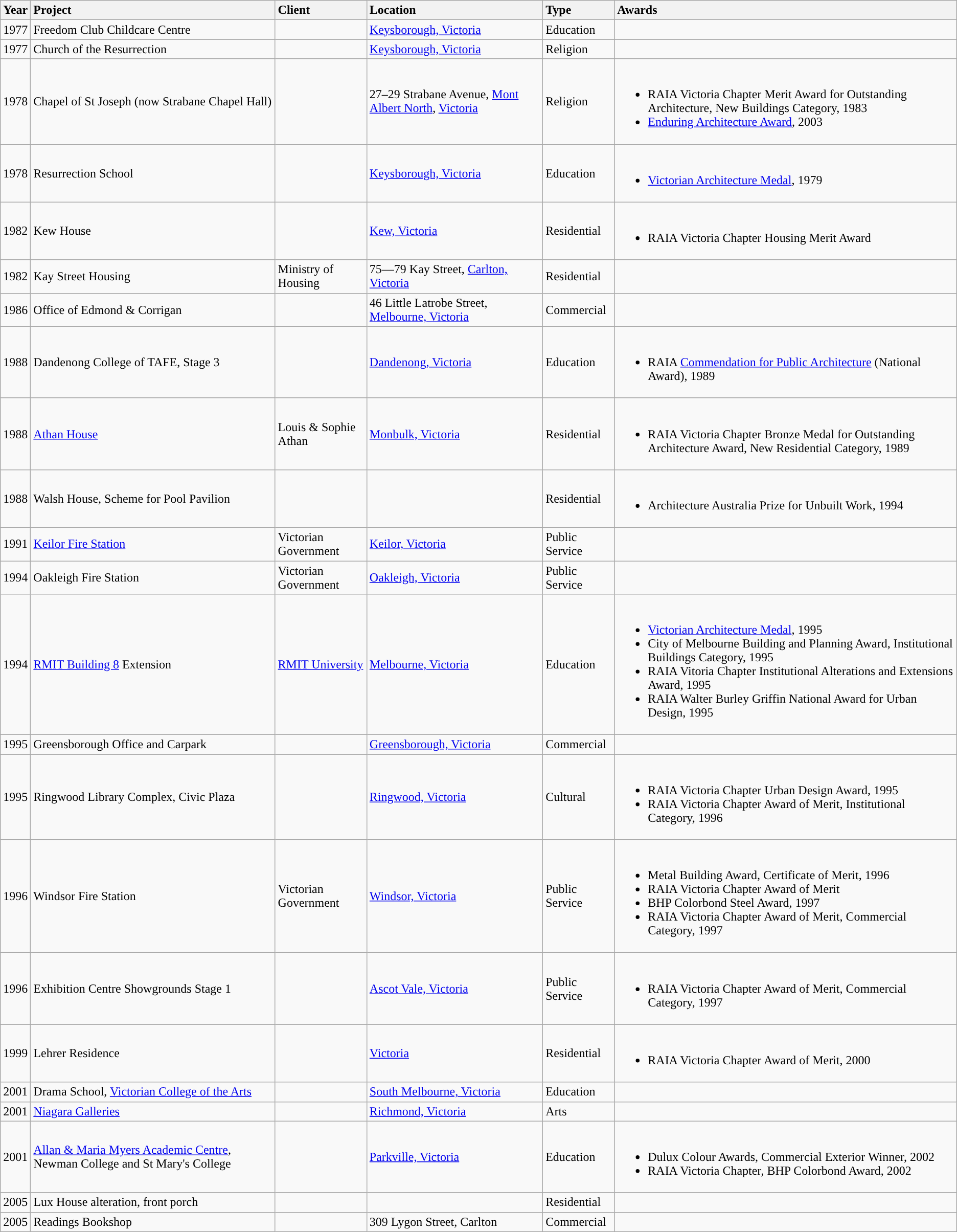<table class="wikitable sortable">
<tr>
<th style="text-align:left;">Year</th>
<th style="text-align:left;">Project</th>
<th style="text-align:left;">Client</th>
<th style="text-align:left;">Location</th>
<th style="text-align:left;">Type</th>
<th style="text-align:left;">Awards</th>
</tr>
<tr>
<td>1977</td>
<td style="text-align:left;">Freedom Club Childcare Centre</td>
<td style="text-align:left;"></td>
<td><a href='#'>Keysborough, Victoria</a></td>
<td>Education</td>
<td></td>
</tr>
<tr>
<td>1977</td>
<td style="text-align:left;">Church of the Resurrection</td>
<td style="text-align:left;"></td>
<td><a href='#'>Keysborough, Victoria</a></td>
<td>Religion</td>
<td></td>
</tr>
<tr>
<td>1978</td>
<td style="text-align:left;">Chapel of St Joseph (now Strabane Chapel Hall)</td>
<td style="text-align:left;"></td>
<td>27–29 Strabane Avenue, <a href='#'>Mont Albert North</a>, <a href='#'>Victoria</a></td>
<td>Religion</td>
<td><br><ul><li>RAIA Victoria Chapter Merit Award for Outstanding Architecture, New Buildings Category, 1983</li><li><a href='#'>Enduring Architecture Award</a>, 2003</li></ul></td>
</tr>
<tr>
<td>1978</td>
<td style="text-align:left;">Resurrection School</td>
<td style="text-align:left;"></td>
<td><a href='#'>Keysborough, Victoria</a></td>
<td>Education</td>
<td><br><ul><li><a href='#'>Victorian Architecture Medal</a>, 1979</li></ul></td>
</tr>
<tr>
<td>1982</td>
<td style="text-align:left;">Kew House</td>
<td style="text-align:left;"></td>
<td><a href='#'>Kew, Victoria</a></td>
<td>Residential</td>
<td><br><ul><li>RAIA Victoria Chapter Housing Merit Award</li></ul></td>
</tr>
<tr>
<td>1982</td>
<td Ministry of Housing>Kay Street Housing</td>
<td style="text-align:left;">Ministry of Housing</td>
<td>75—79 Kay Street, <a href='#'>Carlton, Victoria</a></td>
<td>Residential</td>
<td></td>
</tr>
<tr>
<td>1986</td>
<td style="text-align:left;">Office of Edmond & Corrigan</td>
<td style="text-align:left;"></td>
<td>46 Little Latrobe Street, <a href='#'>Melbourne, Victoria</a></td>
<td>Commercial</td>
<td></td>
</tr>
<tr>
<td>1988</td>
<td style="text-align:left;">Dandenong College of TAFE, Stage 3</td>
<td style="text-align:left;"></td>
<td><a href='#'>Dandenong, Victoria</a></td>
<td>Education</td>
<td><br><ul><li>RAIA <a href='#'>Commendation for Public Architecture</a> (National Award), 1989</li></ul></td>
</tr>
<tr>
<td>1988</td>
<td style="text-align:left;"><a href='#'>Athan House</a></td>
<td style="text-align:left;">Louis & Sophie Athan</td>
<td><a href='#'>Monbulk, Victoria</a></td>
<td>Residential</td>
<td><br><ul><li>RAIA Victoria Chapter Bronze Medal for Outstanding Architecture Award, New Residential Category, 1989</li></ul></td>
</tr>
<tr>
<td>1988</td>
<td style="text-align:left;">Walsh House, Scheme for Pool Pavilion</td>
<td style="text-align:left;"></td>
<td></td>
<td>Residential</td>
<td><br><ul><li>Architecture Australia Prize for Unbuilt Work, 1994</li></ul></td>
</tr>
<tr>
<td>1991</td>
<td style="text-align:left;"><a href='#'>Keilor Fire Station</a></td>
<td style="text-align:left;">Victorian Government</td>
<td><a href='#'>Keilor, Victoria</a></td>
<td>Public Service</td>
<td></td>
</tr>
<tr>
<td>1994</td>
<td style="text-align:left;">Oakleigh Fire Station</td>
<td style="text-align:left;">Victorian Government</td>
<td><a href='#'>Oakleigh, Victoria</a></td>
<td>Public Service</td>
<td></td>
</tr>
<tr>
<td>1994</td>
<td style="text-align:left;"><a href='#'>RMIT Building 8</a> Extension</td>
<td style="text-align:left;"><a href='#'>RMIT University</a></td>
<td><a href='#'>Melbourne, Victoria</a></td>
<td>Education</td>
<td><br><ul><li><a href='#'>Victorian Architecture Medal</a>, 1995</li><li>City of Melbourne Building and Planning Award, Institutional Buildings Category, 1995</li><li>RAIA Vitoria Chapter Institutional Alterations and Extensions Award, 1995</li><li>RAIA Walter Burley Griffin National Award for Urban Design, 1995</li></ul></td>
</tr>
<tr>
<td>1995</td>
<td style="text-align:left;">Greensborough Office and Carpark</td>
<td style="text-align:left;"></td>
<td><a href='#'>Greensborough, Victoria</a></td>
<td>Commercial</td>
<td></td>
</tr>
<tr>
<td>1995</td>
<td style="text-align:left;">Ringwood Library Complex, Civic Plaza</td>
<td style="text-align:left;"></td>
<td><a href='#'>Ringwood, Victoria</a></td>
<td>Cultural</td>
<td><br><ul><li>RAIA Victoria Chapter Urban Design Award, 1995</li><li>RAIA Victoria Chapter Award of Merit, Institutional Category, 1996</li></ul></td>
</tr>
<tr>
<td>1996</td>
<td style="text-align:left;">Windsor Fire Station</td>
<td style="text-align:left;">Victorian Government</td>
<td><a href='#'>Windsor, Victoria</a></td>
<td>Public Service</td>
<td><br><ul><li>Metal Building Award, Certificate of Merit, 1996</li><li>RAIA Victoria Chapter Award of Merit</li><li>BHP Colorbond Steel Award, 1997</li><li>RAIA Victoria Chapter Award of Merit, Commercial Category, 1997</li></ul></td>
</tr>
<tr>
<td>1996</td>
<td style="text-align:left;">Exhibition Centre Showgrounds Stage 1</td>
<td style="text-align:left;"></td>
<td><a href='#'>Ascot Vale, Victoria</a></td>
<td>Public Service</td>
<td><br><ul><li>RAIA Victoria Chapter Award of Merit, Commercial Category, 1997</li></ul></td>
</tr>
<tr>
<td>1999</td>
<td style="text-align:left;">Lehrer Residence</td>
<td style="text-align:left;"></td>
<td><a href='#'>Victoria</a></td>
<td>Residential</td>
<td><br><ul><li>RAIA Victoria Chapter Award of Merit, 2000</li></ul></td>
</tr>
<tr>
<td>2001</td>
<td style="text-align:left;">Drama School, <a href='#'>Victorian College of the Arts</a></td>
<td style="text-align:left;"></td>
<td><a href='#'>South Melbourne, Victoria</a></td>
<td>Education</td>
<td></td>
</tr>
<tr>
<td>2001</td>
<td style="text-align:left;"><a href='#'>Niagara Galleries</a></td>
<td style="text-align:left;"></td>
<td><a href='#'>Richmond, Victoria</a></td>
<td>Arts</td>
<td></td>
</tr>
<tr>
<td>2001</td>
<td style="text-align:left;"><a href='#'>Allan & Maria Myers Academic Centre</a>, Newman College and St Mary's College</td>
<td style="text-align:left;"></td>
<td><a href='#'>Parkville, Victoria</a></td>
<td>Education</td>
<td><br><ul><li>Dulux Colour Awards, Commercial Exterior Winner, 2002</li><li>RAIA Victoria Chapter, BHP Colorbond Award, 2002</li></ul></td>
</tr>
<tr>
<td>2005</td>
<td style="text-align:left;">Lux House alteration, front porch</td>
<td style="text-align:left;"></td>
<td></td>
<td>Residential</td>
<td></td>
</tr>
<tr>
<td>2005</td>
<td style="text-align:left;">Readings Bookshop</td>
<td style="text-align:left;"></td>
<td>309 Lygon Street, Carlton</td>
<td>Commercial</td>
<td></td>
</tr>
</table>
